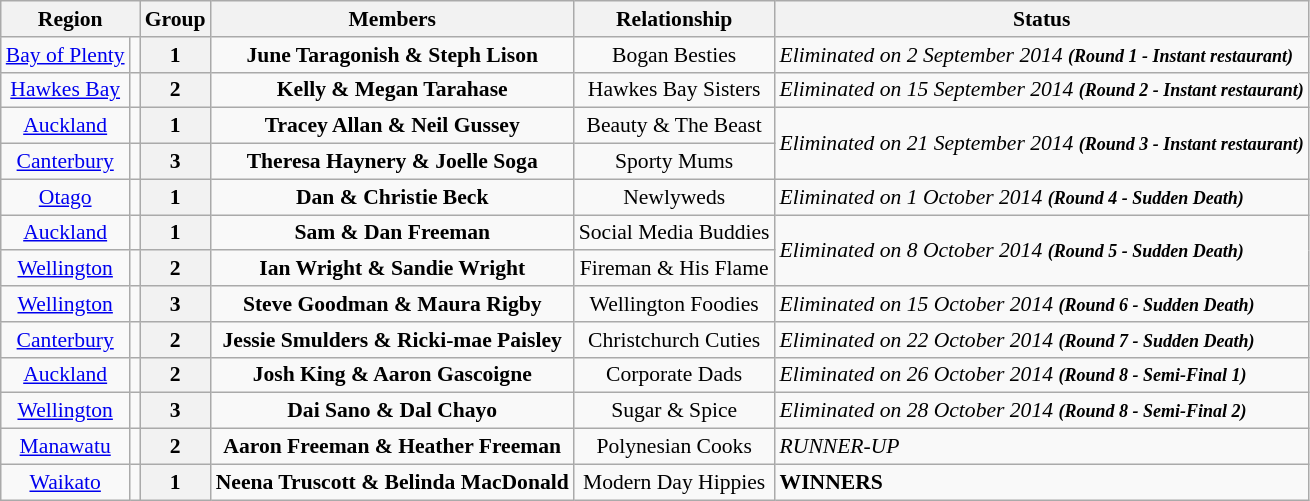<table class="wikitable" style="text-align: center; font-size: 90%">
<tr>
<th colspan="2">Region</th>
<th>Group</th>
<th>Members</th>
<th>Relationship</th>
<th>Status</th>
</tr>
<tr>
<td><a href='#'>Bay of Plenty</a></td>
<td></td>
<th>1</th>
<td><strong>June Taragonish & Steph Lison</strong></td>
<td>Bogan Besties</td>
<td style="text-align: left;"><em>Eliminated on 2 September 2014</em> <small><strong><em>(Round 1 - Instant restaurant)</em></strong></small> </td>
</tr>
<tr>
<td><a href='#'>Hawkes Bay</a></td>
<td></td>
<th>2</th>
<td><strong>Kelly & Megan Tarahase</strong></td>
<td>Hawkes Bay Sisters</td>
<td style="text-align: left;"><em>Eliminated on 15 September 2014</em> <small><strong><em>(Round 2 - Instant restaurant)</em></strong></small> </td>
</tr>
<tr>
<td><a href='#'>Auckland</a></td>
<td></td>
<th>1</th>
<td><strong>Tracey Allan & Neil Gussey</strong></td>
<td>Beauty & The  Beast</td>
<td rowspan="2" style="text-align: left;"><em>Eliminated on 21 September 2014</em> <small><strong><em>(Round 3 - Instant restaurant)</em></strong></small> </td>
</tr>
<tr>
<td><a href='#'>Canterbury</a></td>
<td></td>
<th>3</th>
<td><strong>Theresa Haynery & Joelle Soga</strong></td>
<td>Sporty Mums</td>
</tr>
<tr>
<td><a href='#'>Otago</a></td>
<td></td>
<th>1</th>
<td><strong>Dan & Christie Beck</strong></td>
<td>Newlyweds</td>
<td style="text-align: left;"><em>Eliminated on 1 October 2014</em> <small><strong><em>(Round 4 - Sudden Death)</em></strong></small> </td>
</tr>
<tr>
<td><a href='#'>Auckland</a></td>
<td></td>
<th>1</th>
<td><strong>Sam & Dan Freeman</strong></td>
<td>Social Media Buddies</td>
<td rowspan="2" style="text-align: left;"><em>Eliminated on 8 October 2014</em> <small><strong><em>(Round 5 - Sudden Death)</em></strong></small> </td>
</tr>
<tr>
<td><a href='#'>Wellington</a></td>
<td></td>
<th>2</th>
<td><strong>Ian Wright & Sandie Wright</strong></td>
<td>Fireman & His Flame</td>
</tr>
<tr>
<td><a href='#'>Wellington</a></td>
<td></td>
<th>3</th>
<td><strong>Steve Goodman & Maura Rigby</strong></td>
<td>Wellington Foodies</td>
<td style="text-align: left;"><em>Eliminated on 15 October 2014</em> <small><strong><em>(Round 6 - Sudden Death)</em></strong></small> </td>
</tr>
<tr>
<td><a href='#'>Canterbury</a></td>
<td></td>
<th>2</th>
<td><strong>Jessie Smulders & Ricki-mae Paisley</strong></td>
<td>Christchurch Cuties</td>
<td style="text-align: left;"><em>Eliminated on 22 October 2014</em> <small><strong><em>(Round 7 - Sudden Death)</em></strong></small> </td>
</tr>
<tr>
<td><a href='#'>Auckland</a></td>
<td></td>
<th>2</th>
<td><strong>Josh King & Aaron Gascoigne</strong></td>
<td>Corporate Dads</td>
<td style="text-align: left;"><em>Eliminated on 26 October 2014</em> <small><strong><em>(Round 8 - Semi-Final 1)</em></strong></small> </td>
</tr>
<tr>
<td><a href='#'>Wellington</a></td>
<td></td>
<th>3</th>
<td><strong>Dai Sano & Dal Chayo</strong></td>
<td>Sugar & Spice</td>
<td style="text-align: left;"><em>Eliminated on 28 October 2014</em> <small><strong><em>(Round 8 - Semi-Final 2)</em></strong></small> </td>
</tr>
<tr>
<td><a href='#'>Manawatu</a></td>
<td></td>
<th>2</th>
<td><strong>Aaron Freeman & Heather Freeman</strong></td>
<td>Polynesian Cooks</td>
<td style="text-align: left;"><em>RUNNER-UP</em></td>
</tr>
<tr>
<td><a href='#'>Waikato</a></td>
<td></td>
<th>1</th>
<td><strong>Neena Truscott & Belinda MacDonald</strong></td>
<td>Modern Day Hippies</td>
<td style="text-align: left;"><strong>WINNERS</strong> </td>
</tr>
</table>
